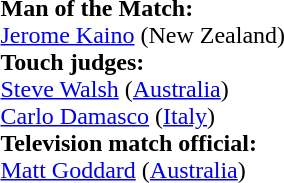<table width=100%>
<tr>
<td><br><strong>Man of the Match:</strong>
<br><a href='#'>Jerome Kaino</a> (New Zealand)<br><strong>Touch judges:</strong>
<br><a href='#'>Steve Walsh</a> (<a href='#'>Australia</a>)
<br><a href='#'>Carlo Damasco</a> (<a href='#'>Italy</a>)
<br><strong>Television match official:</strong>
<br><a href='#'>Matt Goddard</a> (<a href='#'>Australia</a>)</td>
</tr>
</table>
